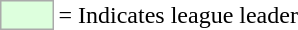<table>
<tr>
<td style="background:#DDFFDD; border:1px solid #aaa; width:2em;"></td>
<td>= Indicates league leader</td>
</tr>
</table>
